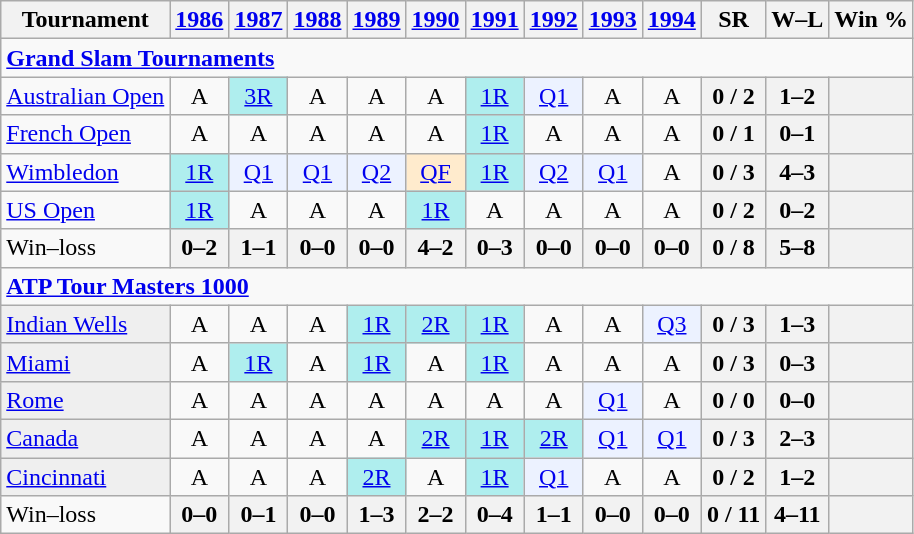<table class=wikitable style=text-align:center>
<tr>
<th>Tournament</th>
<th><a href='#'>1986</a></th>
<th><a href='#'>1987</a></th>
<th><a href='#'>1988</a></th>
<th><a href='#'>1989</a></th>
<th><a href='#'>1990</a></th>
<th><a href='#'>1991</a></th>
<th><a href='#'>1992</a></th>
<th><a href='#'>1993</a></th>
<th><a href='#'>1994</a></th>
<th>SR</th>
<th>W–L</th>
<th>Win %</th>
</tr>
<tr>
<td colspan=25 style=text-align:left><a href='#'><strong>Grand Slam Tournaments</strong></a></td>
</tr>
<tr>
<td align=left><a href='#'>Australian Open</a></td>
<td>A</td>
<td bgcolor=afeeee><a href='#'>3R</a></td>
<td>A</td>
<td>A</td>
<td>A</td>
<td bgcolor=afeeee><a href='#'>1R</a></td>
<td bgcolor=ecf2ff><a href='#'>Q1</a></td>
<td>A</td>
<td>A</td>
<th>0 / 2</th>
<th>1–2</th>
<th></th>
</tr>
<tr>
<td align=left><a href='#'>French Open</a></td>
<td>A</td>
<td>A</td>
<td>A</td>
<td>A</td>
<td>A</td>
<td bgcolor=afeeee><a href='#'>1R</a></td>
<td>A</td>
<td>A</td>
<td>A</td>
<th>0 / 1</th>
<th>0–1</th>
<th></th>
</tr>
<tr>
<td align=left><a href='#'>Wimbledon</a></td>
<td bgcolor=afeeee><a href='#'>1R</a></td>
<td bgcolor=ecf2ff><a href='#'>Q1</a></td>
<td bgcolor=ecf2ff><a href='#'>Q1</a></td>
<td bgcolor=ecf2ff><a href='#'>Q2</a></td>
<td bgcolor=ffebcd><a href='#'>QF</a></td>
<td bgcolor=afeeee><a href='#'>1R</a></td>
<td bgcolor=ecf2ff><a href='#'>Q2</a></td>
<td bgcolor=ecf2ff><a href='#'>Q1</a></td>
<td>A</td>
<th>0 / 3</th>
<th>4–3</th>
<th></th>
</tr>
<tr>
<td align=left><a href='#'>US Open</a></td>
<td bgcolor=afeeee><a href='#'>1R</a></td>
<td>A</td>
<td>A</td>
<td>A</td>
<td bgcolor=afeeee><a href='#'>1R</a></td>
<td>A</td>
<td>A</td>
<td>A</td>
<td>A</td>
<th>0 / 2</th>
<th>0–2</th>
<th></th>
</tr>
<tr>
<td style=text-align:left>Win–loss</td>
<th>0–2</th>
<th>1–1</th>
<th>0–0</th>
<th>0–0</th>
<th>4–2</th>
<th>0–3</th>
<th>0–0</th>
<th>0–0</th>
<th>0–0</th>
<th>0 / 8</th>
<th>5–8</th>
<th></th>
</tr>
<tr>
<td colspan=25 style=text-align:left><strong><a href='#'>ATP Tour Masters 1000</a></strong></td>
</tr>
<tr>
<td bgcolor=efefef align=left><a href='#'>Indian Wells</a></td>
<td>A</td>
<td>A</td>
<td>A</td>
<td bgcolor=afeeee><a href='#'>1R</a></td>
<td bgcolor=afeeee><a href='#'>2R</a></td>
<td bgcolor=afeeee><a href='#'>1R</a></td>
<td>A</td>
<td>A</td>
<td bgcolor=ecf2ff><a href='#'>Q3</a></td>
<th>0 / 3</th>
<th>1–3</th>
<th></th>
</tr>
<tr>
<td bgcolor=efefef align=left><a href='#'>Miami</a></td>
<td>A</td>
<td bgcolor=afeeee><a href='#'>1R</a></td>
<td>A</td>
<td bgcolor=afeeee><a href='#'>1R</a></td>
<td>A</td>
<td bgcolor=afeeee><a href='#'>1R</a></td>
<td>A</td>
<td>A</td>
<td>A</td>
<th>0 / 3</th>
<th>0–3</th>
<th></th>
</tr>
<tr>
<td bgcolor=efefef align=left><a href='#'>Rome</a></td>
<td>A</td>
<td>A</td>
<td>A</td>
<td>A</td>
<td>A</td>
<td>A</td>
<td>A</td>
<td bgcolor=ecf2ff><a href='#'>Q1</a></td>
<td>A</td>
<th>0 / 0</th>
<th>0–0</th>
<th></th>
</tr>
<tr>
<td bgcolor=efefef align=left><a href='#'>Canada</a></td>
<td>A</td>
<td>A</td>
<td>A</td>
<td>A</td>
<td bgcolor=afeeee><a href='#'>2R</a></td>
<td bgcolor=afeeee><a href='#'>1R</a></td>
<td bgcolor=afeeee><a href='#'>2R</a></td>
<td bgcolor=ecf2ff><a href='#'>Q1</a></td>
<td bgcolor=ecf2ff><a href='#'>Q1</a></td>
<th>0 / 3</th>
<th>2–3</th>
<th></th>
</tr>
<tr>
<td bgcolor=efefef align=left><a href='#'>Cincinnati</a></td>
<td>A</td>
<td>A</td>
<td>A</td>
<td bgcolor=afeeee><a href='#'>2R</a></td>
<td>A</td>
<td bgcolor=afeeee><a href='#'>1R</a></td>
<td bgcolor=ecf2ff><a href='#'>Q1</a></td>
<td>A</td>
<td>A</td>
<th>0 / 2</th>
<th>1–2</th>
<th></th>
</tr>
<tr>
<td style=text-align:left>Win–loss</td>
<th>0–0</th>
<th>0–1</th>
<th>0–0</th>
<th>1–3</th>
<th>2–2</th>
<th>0–4</th>
<th>1–1</th>
<th>0–0</th>
<th>0–0</th>
<th>0 / 11</th>
<th>4–11</th>
<th></th>
</tr>
</table>
